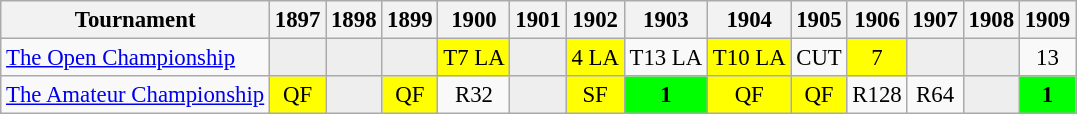<table class="wikitable" style="font-size:95%;text-align:center;">
<tr>
<th>Tournament</th>
<th>1897</th>
<th>1898</th>
<th>1899</th>
<th>1900</th>
<th>1901</th>
<th>1902</th>
<th>1903</th>
<th>1904</th>
<th>1905</th>
<th>1906</th>
<th>1907</th>
<th>1908</th>
<th>1909</th>
</tr>
<tr>
<td align=left><a href='#'>The Open Championship</a></td>
<td style="background:#eeeeee;"></td>
<td style="background:#eeeeee;"></td>
<td style="background:#eeeeee;"></td>
<td style="background:yellow;">T7 <span>LA</span></td>
<td style="background:#eeeeee;"></td>
<td style="background:yellow;">4 <span>LA</span></td>
<td>T13 <span>LA</span></td>
<td style="background:yellow;">T10 <span>LA</span></td>
<td>CUT</td>
<td style="background:yellow;">7</td>
<td style="background:#eeeeee;"></td>
<td style="background:#eeeeee;"></td>
<td>13</td>
</tr>
<tr>
<td align=left><a href='#'>The Amateur Championship</a></td>
<td style="background:yellow;">QF</td>
<td style="background:#eeeeee;"></td>
<td style="background:yellow;">QF</td>
<td>R32</td>
<td style="background:#eeeeee;"></td>
<td style="background:yellow;">SF</td>
<td style="background:lime;"><strong>1</strong></td>
<td style="background:yellow;">QF</td>
<td style="background:yellow;">QF</td>
<td>R128</td>
<td>R64</td>
<td style="background:#eeeeee;"></td>
<td style="background:lime;"><strong>1</strong></td>
</tr>
</table>
